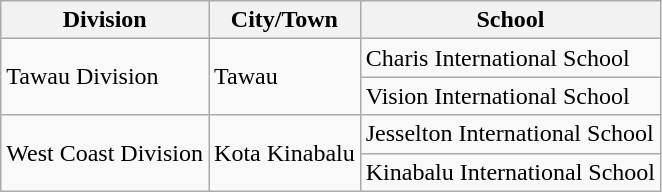<table class="wikitable sortable">
<tr>
<th>Division</th>
<th>City/Town</th>
<th>School</th>
</tr>
<tr>
<td rowspan="2">Tawau Division</td>
<td rowspan="2">Tawau</td>
<td>Charis International School</td>
</tr>
<tr>
<td>Vision International School</td>
</tr>
<tr>
<td rowspan="2">West Coast Division</td>
<td rowspan="2">Kota Kinabalu</td>
<td>Jesselton International School</td>
</tr>
<tr>
<td>Kinabalu International School</td>
</tr>
</table>
